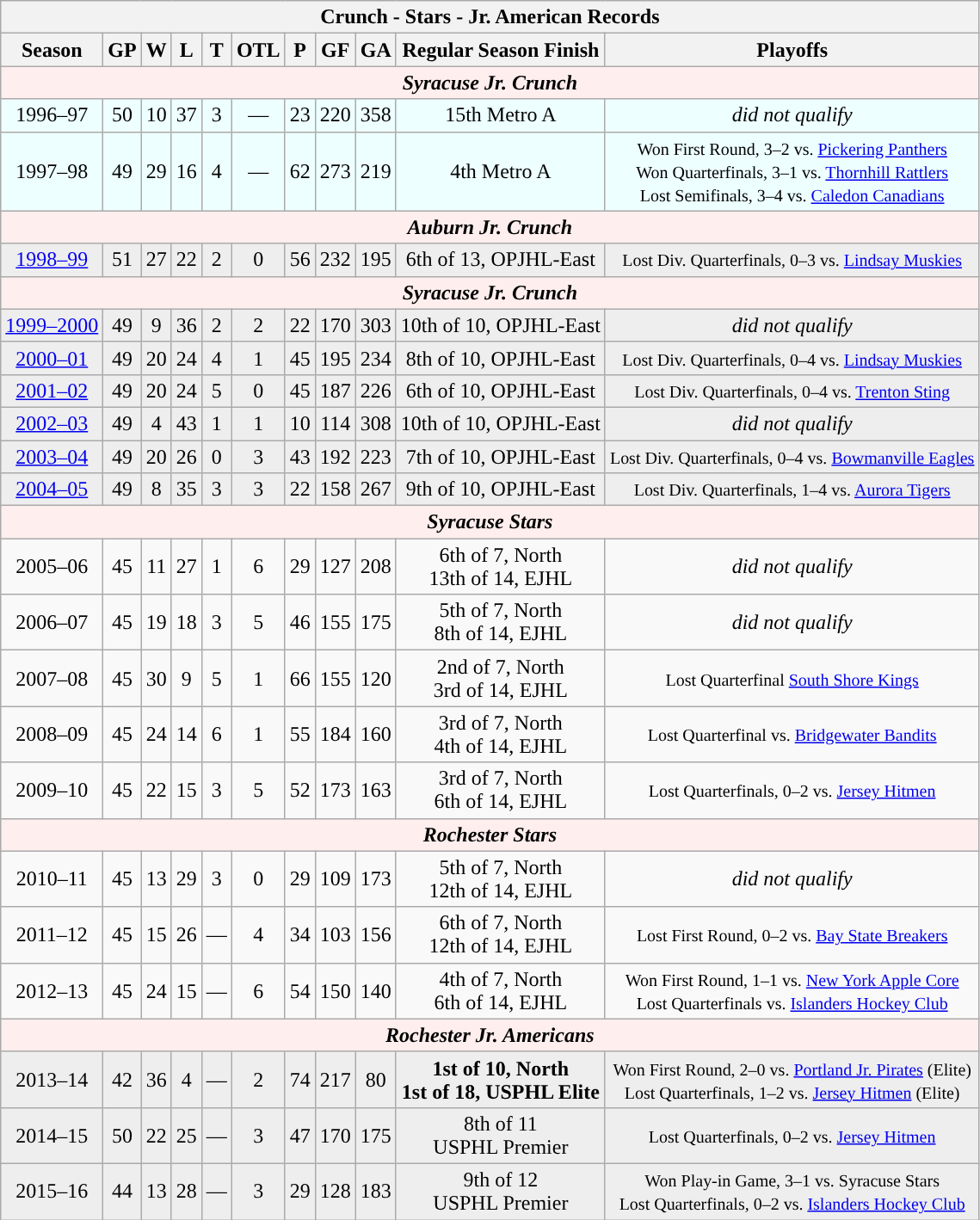<table class="wikitable collapsible collapsed" style="text-align:center;">
<tr>
<th colspan=12 bgcolor="#822433" text_color=white><strong>Crunch - Stars - Jr. American Records</strong></th>
</tr>
<tr>
<th>Season</th>
<th>GP</th>
<th>W</th>
<th>L</th>
<th>T</th>
<th>OTL</th>
<th>P</th>
<th>GF</th>
<th>GA</th>
<th>Regular Season Finish</th>
<th>Playoffs</th>
</tr>
<tr style="background:#fee;">
<td colspan="11"><strong><em>Syracuse Jr. Crunch</em></strong></td>
</tr>
<tr style="background:#eff;">
<td>1996–97</td>
<td>50</td>
<td>10</td>
<td>37</td>
<td>3</td>
<td>—</td>
<td>23</td>
<td>220</td>
<td>358</td>
<td>15th Metro A</td>
<td><em>did not qualify</em></td>
</tr>
<tr style="background:#eff;">
<td>1997–98</td>
<td>49</td>
<td>29</td>
<td>16</td>
<td>4</td>
<td>—</td>
<td>62</td>
<td>273</td>
<td>219</td>
<td>4th Metro A</td>
<td><small>Won First Round, 3–2 vs. <a href='#'>Pickering Panthers</a><br>Won Quarterfinals, 3–1 vs. <a href='#'>Thornhill Rattlers</a><br>Lost Semifinals, 3–4 vs. <a href='#'>Caledon Canadians</a></small></td>
</tr>
<tr style="background:#fee;">
<td colspan="11"><strong><em>Auburn Jr. Crunch</em></strong></td>
</tr>
<tr style="background:#eee;">
<td><a href='#'>1998–99</a></td>
<td>51</td>
<td>27</td>
<td>22</td>
<td>2</td>
<td>0</td>
<td>56</td>
<td>232</td>
<td>195</td>
<td>6th of 13, OPJHL-East</td>
<td><small>Lost Div. Quarterfinals, 0–3 vs. <a href='#'>Lindsay Muskies</a></small></td>
</tr>
<tr style="background:#fee;">
<td colspan="11"><strong><em>Syracuse Jr. Crunch</em></strong></td>
</tr>
<tr style="background:#eee;">
<td><a href='#'>1999–2000</a></td>
<td>49</td>
<td>9</td>
<td>36</td>
<td>2</td>
<td>2</td>
<td>22</td>
<td>170</td>
<td>303</td>
<td>10th of 10, OPJHL-East</td>
<td><em>did not qualify</em></td>
</tr>
<tr style="background:#eee;">
<td><a href='#'>2000–01</a></td>
<td>49</td>
<td>20</td>
<td>24</td>
<td>4</td>
<td>1</td>
<td>45</td>
<td>195</td>
<td>234</td>
<td>8th of 10, OPJHL-East</td>
<td><small>Lost Div. Quarterfinals, 0–4 vs. <a href='#'>Lindsay Muskies</a></small></td>
</tr>
<tr style="background:#eee;">
<td><a href='#'>2001–02</a></td>
<td>49</td>
<td>20</td>
<td>24</td>
<td>5</td>
<td>0</td>
<td>45</td>
<td>187</td>
<td>226</td>
<td>6th of 10, OPJHL-East</td>
<td><small>Lost Div. Quarterfinals, 0–4 vs. <a href='#'>Trenton Sting</a></small></td>
</tr>
<tr style="background:#eee;">
<td><a href='#'>2002–03</a></td>
<td>49</td>
<td>4</td>
<td>43</td>
<td>1</td>
<td>1</td>
<td>10</td>
<td>114</td>
<td>308</td>
<td>10th of 10, OPJHL-East</td>
<td><em>did not qualify</em></td>
</tr>
<tr style="background:#eee;">
<td><a href='#'>2003–04</a></td>
<td>49</td>
<td>20</td>
<td>26</td>
<td>0</td>
<td>3</td>
<td>43</td>
<td>192</td>
<td>223</td>
<td>7th of 10, OPJHL-East</td>
<td><small>Lost Div. Quarterfinals, 0–4 vs. <a href='#'>Bowmanville Eagles</a></small></td>
</tr>
<tr style="background:#eee;">
<td><a href='#'>2004–05</a></td>
<td>49</td>
<td>8</td>
<td>35</td>
<td>3</td>
<td>3</td>
<td>22</td>
<td>158</td>
<td>267</td>
<td>9th of 10, OPJHL-East</td>
<td><small>Lost Div. Quarterfinals, 1–4 vs. <a href='#'>Aurora Tigers</a></small></td>
</tr>
<tr style="background:#fee;">
<td colspan="11"><strong><em>Syracuse Stars</em></strong></td>
</tr>
<tr>
<td>2005–06</td>
<td>45</td>
<td>11</td>
<td>27</td>
<td>1</td>
<td>6</td>
<td>29</td>
<td>127</td>
<td>208</td>
<td>6th of 7, North<br>13th of 14, EJHL</td>
<td><em>did not qualify</em></td>
</tr>
<tr>
<td>2006–07</td>
<td>45</td>
<td>19</td>
<td>18</td>
<td>3</td>
<td>5</td>
<td>46</td>
<td>155</td>
<td>175</td>
<td>5th of 7, North<br>8th of 14, EJHL</td>
<td><em>did not qualify</em></td>
</tr>
<tr>
<td>2007–08</td>
<td>45</td>
<td>30</td>
<td>9</td>
<td>5</td>
<td>1</td>
<td>66</td>
<td>155</td>
<td>120</td>
<td>2nd of 7, North<br>3rd of 14, EJHL</td>
<td><small>Lost Quarterfinal <a href='#'>South Shore Kings</a></small></td>
</tr>
<tr>
<td>2008–09</td>
<td>45</td>
<td>24</td>
<td>14</td>
<td>6</td>
<td>1</td>
<td>55</td>
<td>184</td>
<td>160</td>
<td>3rd of 7, North<br>4th of 14, EJHL</td>
<td><small>Lost Quarterfinal vs. <a href='#'>Bridgewater Bandits</a></small></td>
</tr>
<tr>
<td>2009–10</td>
<td>45</td>
<td>22</td>
<td>15</td>
<td>3</td>
<td>5</td>
<td>52</td>
<td>173</td>
<td>163</td>
<td>3rd of 7, North<br>6th of 14, EJHL</td>
<td><small>Lost Quarterfinals, 0–2 vs. <a href='#'>Jersey Hitmen</a></small></td>
</tr>
<tr style="background:#fee;">
<td colspan="11"><strong><em>Rochester Stars</em></strong></td>
</tr>
<tr>
<td>2010–11</td>
<td>45</td>
<td>13</td>
<td>29</td>
<td>3</td>
<td>0</td>
<td>29</td>
<td>109</td>
<td>173</td>
<td>5th of 7, North<br>12th of 14, EJHL</td>
<td><em>did not qualify</em></td>
</tr>
<tr>
<td>2011–12</td>
<td>45</td>
<td>15</td>
<td>26</td>
<td>—</td>
<td>4</td>
<td>34</td>
<td>103</td>
<td>156</td>
<td>6th of 7, North<br>12th of 14, EJHL</td>
<td><small>Lost First Round, 0–2 vs. <a href='#'>Bay State Breakers</a></small></td>
</tr>
<tr>
<td>2012–13</td>
<td>45</td>
<td>24</td>
<td>15</td>
<td>—</td>
<td>6</td>
<td>54</td>
<td>150</td>
<td>140</td>
<td>4th of 7, North<br>6th of 14, EJHL</td>
<td><small>Won First Round, 1–1 vs. <a href='#'>New York Apple Core</a><br>Lost Quarterfinals vs. <a href='#'>Islanders Hockey Club</a></small></td>
</tr>
<tr style="background:#fee;">
<td colspan="11"><strong><em>Rochester Jr. Americans</em></strong></td>
</tr>
<tr style="background:#eee;">
<td>2013–14</td>
<td>42</td>
<td>36</td>
<td>4</td>
<td>—</td>
<td>2</td>
<td>74</td>
<td>217</td>
<td>80</td>
<td><strong>1st of 10, North</strong><br><strong>1st of 18, USPHL Elite</strong></td>
<td><small>Won First Round, 2–0 vs. <a href='#'>Portland Jr. Pirates</a> (Elite)<br>Lost Quarterfinals, 1–2 vs. <a href='#'>Jersey Hitmen</a> (Elite)</small></td>
</tr>
<tr style="background:#eee;">
<td>2014–15</td>
<td>50</td>
<td>22</td>
<td>25</td>
<td>—</td>
<td>3</td>
<td>47</td>
<td>170</td>
<td>175</td>
<td>8th of 11<br> USPHL Premier</td>
<td><small>Lost Quarterfinals, 0–2 vs. <a href='#'>Jersey Hitmen</a></small></td>
</tr>
<tr style="background:#eee;">
<td>2015–16</td>
<td>44</td>
<td>13</td>
<td>28</td>
<td>—</td>
<td>3</td>
<td>29</td>
<td>128</td>
<td>183</td>
<td>9th of 12<br> USPHL Premier</td>
<td><small>Won Play-in Game, 3–1 vs. Syracuse Stars<br>Lost Quarterfinals, 0–2 vs. <a href='#'>Islanders Hockey Club</a></small></td>
</tr>
</table>
